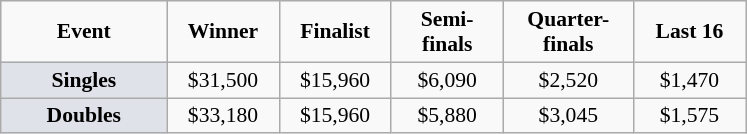<table class="wikitable" style="font-size:90%; text-align:center">
<tr>
<td width="104px"><strong>Event</strong></td>
<td width="68px"><strong>Winner</strong></td>
<td width="68px"><strong>Finalist</strong></td>
<td width="68px"><strong>Semi-finals</strong></td>
<td width="80px"><strong>Quarter-finals</strong></td>
<td width="68px"><strong>Last 16</strong></td>
</tr>
<tr>
<td bgcolor="#dfe2e9"><strong>Singles</strong></td>
<td>$31,500</td>
<td>$15,960</td>
<td>$6,090</td>
<td>$2,520</td>
<td>$1,470</td>
</tr>
<tr>
<td bgcolor="#dfe2e9"><strong>Doubles</strong></td>
<td>$33,180</td>
<td>$15,960</td>
<td>$5,880</td>
<td>$3,045</td>
<td>$1,575</td>
</tr>
</table>
